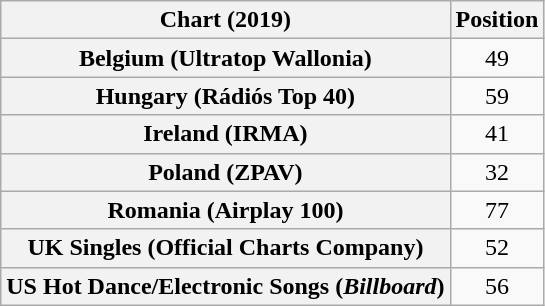<table class="wikitable sortable plainrowheaders" style="text-align:center">
<tr>
<th scope="col">Chart (2019)</th>
<th scope="col">Position</th>
</tr>
<tr>
<th scope="row">Belgium (Ultratop Wallonia)</th>
<td>49</td>
</tr>
<tr>
<th scope="row">Hungary (Rádiós Top 40)</th>
<td>59</td>
</tr>
<tr>
<th scope="row">Ireland (IRMA)</th>
<td>41</td>
</tr>
<tr>
<th scope="row">Poland (ZPAV)</th>
<td>32</td>
</tr>
<tr>
<th scope="row">Romania (Airplay 100)</th>
<td>77</td>
</tr>
<tr>
<th scope="row">UK Singles (Official Charts Company)</th>
<td>52</td>
</tr>
<tr>
<th scope="row">US Hot Dance/Electronic Songs (<em>Billboard</em>)</th>
<td>56</td>
</tr>
</table>
